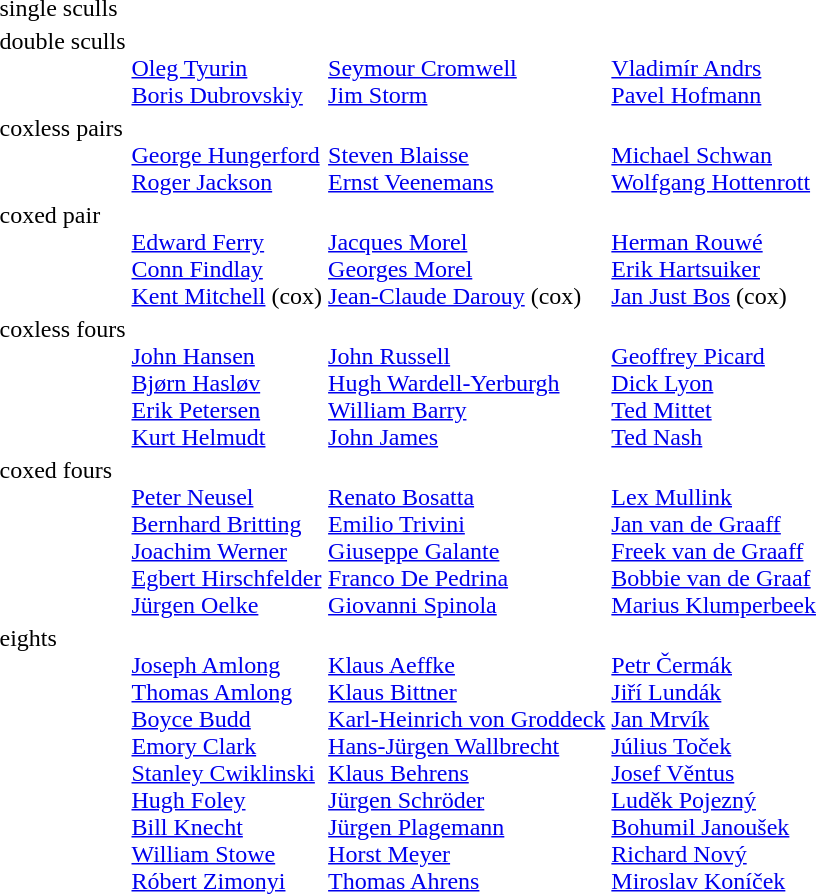<table>
<tr>
<td>single sculls<br></td>
<td></td>
<td></td>
<td></td>
</tr>
<tr valign="top">
<td>double sculls<br></td>
<td><br><a href='#'>Oleg Tyurin</a> <br> <a href='#'>Boris Dubrovskiy</a></td>
<td><br><a href='#'>Seymour Cromwell</a> <br> <a href='#'>Jim Storm</a></td>
<td><br><a href='#'>Vladimír Andrs</a> <br> <a href='#'>Pavel Hofmann</a></td>
</tr>
<tr valign="top">
<td>coxless pairs<br></td>
<td><br><a href='#'>George Hungerford</a> <br> <a href='#'>Roger Jackson</a></td>
<td><br><a href='#'>Steven Blaisse</a> <br> <a href='#'>Ernst Veenemans</a></td>
<td><br><a href='#'>Michael Schwan</a> <br> <a href='#'>Wolfgang Hottenrott</a></td>
</tr>
<tr valign="top">
<td>coxed pair<br></td>
<td><br><a href='#'>Edward Ferry</a><br><a href='#'>Conn Findlay</a><br><a href='#'>Kent Mitchell</a> (cox)</td>
<td><br><a href='#'>Jacques Morel</a><br><a href='#'>Georges Morel</a><br><a href='#'>Jean-Claude Darouy</a> (cox)</td>
<td><br><a href='#'>Herman Rouwé</a><br><a href='#'>Erik Hartsuiker</a><br><a href='#'>Jan Just Bos</a> (cox)</td>
</tr>
<tr valign="top">
<td>coxless fours<br></td>
<td><br><a href='#'>John Hansen</a><br><a href='#'>Bjørn Hasløv</a><br><a href='#'>Erik Petersen</a><br><a href='#'>Kurt Helmudt</a></td>
<td><br><a href='#'>John Russell</a><br><a href='#'>Hugh Wardell-Yerburgh</a><br><a href='#'>William Barry</a><br><a href='#'>John James</a></td>
<td><br><a href='#'>Geoffrey Picard</a><br><a href='#'>Dick Lyon</a><br><a href='#'>Ted Mittet</a><br><a href='#'>Ted Nash</a></td>
</tr>
<tr valign="top">
<td>coxed fours<br></td>
<td><br><a href='#'>Peter Neusel</a><br><a href='#'>Bernhard Britting</a><br><a href='#'>Joachim Werner</a><br><a href='#'>Egbert Hirschfelder</a><br><a href='#'>Jürgen Oelke</a></td>
<td><br><a href='#'>Renato Bosatta</a><br><a href='#'>Emilio Trivini</a><br><a href='#'>Giuseppe Galante</a><br><a href='#'>Franco De Pedrina</a><br><a href='#'>Giovanni Spinola</a></td>
<td><br><a href='#'>Lex Mullink</a><br><a href='#'>Jan van de Graaff</a><br><a href='#'>Freek van de Graaff</a><br><a href='#'>Bobbie van de Graaf</a><br><a href='#'>Marius Klumperbeek</a></td>
</tr>
<tr valign="top">
<td>eights<br></td>
<td><br><a href='#'>Joseph Amlong</a><br><a href='#'>Thomas Amlong</a><br><a href='#'>Boyce Budd</a><br><a href='#'>Emory Clark</a><br><a href='#'>Stanley Cwiklinski</a><br><a href='#'>Hugh Foley</a><br><a href='#'>Bill Knecht</a><br><a href='#'>William Stowe</a><br><a href='#'>Róbert Zimonyi</a></td>
<td><br><a href='#'>Klaus Aeffke</a><br><a href='#'>Klaus Bittner</a><br><a href='#'>Karl-Heinrich von Groddeck</a><br><a href='#'>Hans-Jürgen Wallbrecht</a><br><a href='#'>Klaus Behrens</a><br><a href='#'>Jürgen Schröder</a><br><a href='#'>Jürgen Plagemann</a><br><a href='#'>Horst Meyer</a><br><a href='#'>Thomas Ahrens</a></td>
<td><br><a href='#'>Petr Čermák</a><br><a href='#'>Jiří Lundák</a><br><a href='#'>Jan Mrvík</a><br><a href='#'>Július Toček</a><br><a href='#'>Josef Věntus</a><br><a href='#'>Luděk Pojezný</a><br><a href='#'>Bohumil Janoušek</a><br><a href='#'>Richard Nový</a><br><a href='#'>Miroslav Koníček</a></td>
</tr>
</table>
